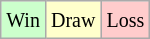<table class="wikitable">
<tr>
<td style="background-color: #CCFFCC;"><small>Win</small></td>
<td style="background-color: #FFFFCC;"><small>Draw</small></td>
<td style="background-color: #FFCCCC;"><small>Loss</small></td>
</tr>
</table>
